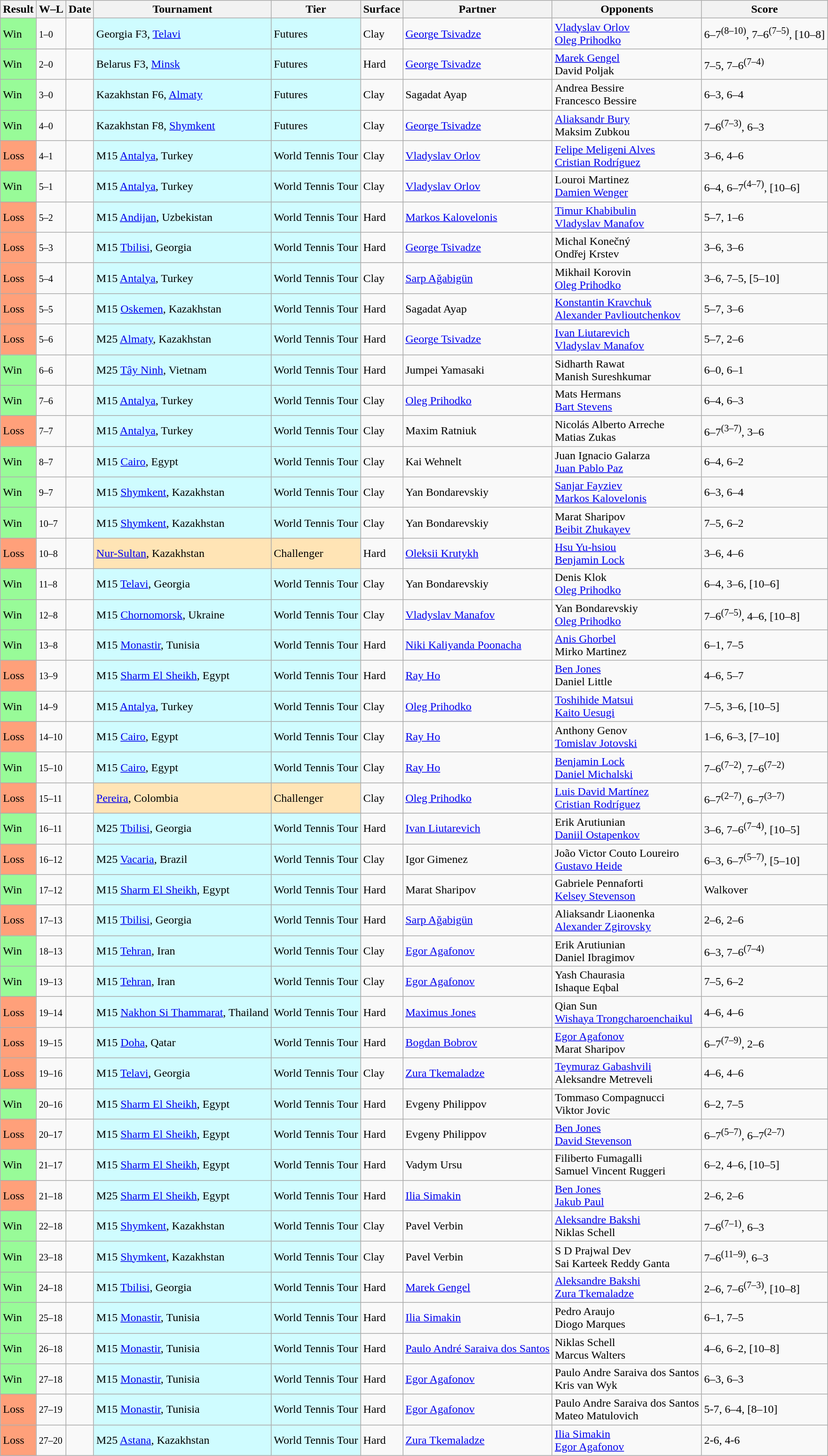<table class="sortable wikitable">
<tr>
<th>Result</th>
<th class="unsortable">W–L</th>
<th>Date</th>
<th>Tournament</th>
<th>Tier</th>
<th>Surface</th>
<th>Partner</th>
<th>Opponents</th>
<th class="unsortable">Score</th>
</tr>
<tr>
<td bgcolor=98FB98>Win</td>
<td><small>1–0</small></td>
<td></td>
<td style="background:#cffcff;">Georgia F3, <a href='#'>Telavi</a></td>
<td style="background:#cffcff;">Futures</td>
<td>Clay</td>
<td> <a href='#'>George Tsivadze</a></td>
<td> <a href='#'>Vladyslav Orlov</a><br> <a href='#'>Oleg Prihodko</a></td>
<td>6–7<sup>(8–10)</sup>, 7–6<sup>(7–5)</sup>, [10–8]</td>
</tr>
<tr>
<td bgcolor=98FB98>Win</td>
<td><small>2–0</small></td>
<td></td>
<td style="background:#cffcff;">Belarus F3, <a href='#'>Minsk</a></td>
<td style="background:#cffcff;">Futures</td>
<td>Hard</td>
<td> <a href='#'>George Tsivadze</a></td>
<td> <a href='#'>Marek Gengel</a><br> David Poljak</td>
<td>7–5, 7–6<sup>(7–4)</sup></td>
</tr>
<tr>
<td bgcolor=98FB98>Win</td>
<td><small>3–0</small></td>
<td></td>
<td style="background:#cffcff;">Kazakhstan F6, <a href='#'>Almaty</a></td>
<td style="background:#cffcff;">Futures</td>
<td>Clay</td>
<td> Sagadat Ayap</td>
<td> Andrea Bessire<br> Francesco Bessire</td>
<td>6–3, 6–4</td>
</tr>
<tr>
<td bgcolor=98FB98>Win</td>
<td><small>4–0</small></td>
<td></td>
<td style="background:#cffcff;">Kazakhstan F8, <a href='#'>Shymkent</a></td>
<td style="background:#cffcff;">Futures</td>
<td>Clay</td>
<td> <a href='#'>George Tsivadze</a></td>
<td> <a href='#'>Aliaksandr Bury</a><br> Maksim Zubkou</td>
<td>7–6<sup>(7–3)</sup>, 6–3</td>
</tr>
<tr>
<td bgcolor=FFA07A>Loss</td>
<td><small>4–1</small></td>
<td></td>
<td style="background:#cffcff;">M15 <a href='#'>Antalya</a>, Turkey</td>
<td style="background:#cffcff;">World Tennis Tour</td>
<td>Clay</td>
<td> <a href='#'>Vladyslav Orlov</a></td>
<td> <a href='#'>Felipe Meligeni Alves</a><br> <a href='#'>Cristian Rodríguez</a></td>
<td>3–6, 4–6</td>
</tr>
<tr>
<td bgcolor=98FB98>Win</td>
<td><small>5–1</small></td>
<td></td>
<td style="background:#cffcff;">M15 <a href='#'>Antalya</a>, Turkey</td>
<td style="background:#cffcff;">World Tennis Tour</td>
<td>Clay</td>
<td> <a href='#'>Vladyslav Orlov</a></td>
<td> Louroi Martinez<br> <a href='#'>Damien Wenger</a></td>
<td>6–4, 6–7<sup>(4–7)</sup>, [10–6]</td>
</tr>
<tr>
<td bgcolor=FFA07A>Loss</td>
<td><small>5–2</small></td>
<td></td>
<td style="background:#cffcff;">M15 <a href='#'>Andijan</a>, Uzbekistan</td>
<td style="background:#cffcff;">World Tennis Tour</td>
<td>Hard</td>
<td> <a href='#'>Markos Kalovelonis</a></td>
<td> <a href='#'>Timur Khabibulin</a><br> <a href='#'>Vladyslav Manafov</a></td>
<td>5–7, 1–6</td>
</tr>
<tr>
<td bgcolor=FFA07A>Loss</td>
<td><small>5–3</small></td>
<td></td>
<td style="background:#cffcff;">M15 <a href='#'>Tbilisi</a>, Georgia</td>
<td style="background:#cffcff;">World Tennis Tour</td>
<td>Hard</td>
<td> <a href='#'>George Tsivadze</a></td>
<td> Michal Konečný<br> Ondřej Krstev</td>
<td>3–6, 3–6</td>
</tr>
<tr>
<td bgcolor=FFA07A>Loss</td>
<td><small>5–4</small></td>
<td></td>
<td style="background:#cffcff;">M15 <a href='#'>Antalya</a>, Turkey</td>
<td style="background:#cffcff;">World Tennis Tour</td>
<td>Clay</td>
<td> <a href='#'>Sarp Ağabigün</a></td>
<td> Mikhail Korovin<br> <a href='#'>Oleg Prihodko</a></td>
<td>3–6, 7–5, [5–10]</td>
</tr>
<tr>
<td bgcolor=FFA07A>Loss</td>
<td><small>5–5</small></td>
<td></td>
<td style="background:#cffcff;">M15 <a href='#'>Oskemen</a>, Kazakhstan</td>
<td style="background:#cffcff;">World Tennis Tour</td>
<td>Hard</td>
<td> Sagadat Ayap</td>
<td> <a href='#'>Konstantin Kravchuk</a><br> <a href='#'>Alexander Pavlioutchenkov</a></td>
<td>5–7, 3–6</td>
</tr>
<tr>
<td bgcolor=FFA07A>Loss</td>
<td><small>5–6</small></td>
<td></td>
<td style="background:#cffcff;">M25 <a href='#'>Almaty</a>, Kazakhstan</td>
<td style="background:#cffcff;">World Tennis Tour</td>
<td>Hard</td>
<td> <a href='#'>George Tsivadze</a></td>
<td> <a href='#'>Ivan Liutarevich</a><br> <a href='#'>Vladyslav Manafov</a></td>
<td>5–7, 2–6</td>
</tr>
<tr>
<td bgcolor=98FB98>Win</td>
<td><small>6–6</small></td>
<td></td>
<td style="background:#cffcff;">M25 <a href='#'>Tây Ninh</a>, Vietnam</td>
<td style="background:#cffcff;">World Tennis Tour</td>
<td>Hard</td>
<td> Jumpei Yamasaki</td>
<td> Sidharth Rawat<br> Manish Sureshkumar</td>
<td>6–0, 6–1</td>
</tr>
<tr>
<td bgcolor=98FB98>Win</td>
<td><small>7–6</small></td>
<td></td>
<td style="background:#cffcff;">M15 <a href='#'>Antalya</a>, Turkey</td>
<td style="background:#cffcff;">World Tennis Tour</td>
<td>Clay</td>
<td> <a href='#'>Oleg Prihodko</a></td>
<td> Mats Hermans<br> <a href='#'>Bart Stevens</a></td>
<td>6–4, 6–3</td>
</tr>
<tr>
<td bgcolor=FFA07A>Loss</td>
<td><small>7–7</small></td>
<td></td>
<td style="background:#cffcff;">M15 <a href='#'>Antalya</a>, Turkey</td>
<td style="background:#cffcff;">World Tennis Tour</td>
<td>Clay</td>
<td> Maxim Ratniuk</td>
<td> Nicolás Alberto Arreche<br> Matias Zukas</td>
<td>6–7<sup>(3–7)</sup>, 3–6</td>
</tr>
<tr>
<td bgcolor=98FB98>Win</td>
<td><small>8–7</small></td>
<td></td>
<td style="background:#cffcff;">M15 <a href='#'>Cairo</a>, Egypt</td>
<td style="background:#cffcff;">World Tennis Tour</td>
<td>Clay</td>
<td> Kai Wehnelt</td>
<td> Juan Ignacio Galarza<br> <a href='#'>Juan Pablo Paz</a></td>
<td>6–4, 6–2</td>
</tr>
<tr>
<td bgcolor=98FB98>Win</td>
<td><small>9–7</small></td>
<td></td>
<td style="background:#cffcff;">M15 <a href='#'>Shymkent</a>, Kazakhstan</td>
<td style="background:#cffcff;">World Tennis Tour</td>
<td>Clay</td>
<td> Yan Bondarevskiy</td>
<td> <a href='#'>Sanjar Fayziev</a><br> <a href='#'>Markos Kalovelonis</a></td>
<td>6–3, 6–4</td>
</tr>
<tr>
<td bgcolor=98FB98>Win</td>
<td><small>10–7</small></td>
<td></td>
<td style="background:#cffcff;">M15 <a href='#'>Shymkent</a>, Kazakhstan</td>
<td style="background:#cffcff;">World Tennis Tour</td>
<td>Clay</td>
<td> Yan Bondarevskiy</td>
<td> Marat Sharipov<br> <a href='#'>Beibit Zhukayev</a></td>
<td>7–5, 6–2</td>
</tr>
<tr>
<td bgcolor=FFA07A>Loss</td>
<td><small>10–8</small></td>
<td><a href='#'></a></td>
<td style="background:moccasin;"><a href='#'>Nur-Sultan</a>, Kazakhstan</td>
<td style="background:moccasin;">Challenger</td>
<td>Hard</td>
<td> <a href='#'>Oleksii Krutykh</a></td>
<td> <a href='#'>Hsu Yu-hsiou</a><br> <a href='#'>Benjamin Lock</a></td>
<td>3–6, 4–6</td>
</tr>
<tr>
<td bgcolor=98FB98>Win</td>
<td><small>11–8</small></td>
<td></td>
<td style="background:#cffcff;">M15 <a href='#'>Telavi</a>, Georgia</td>
<td style="background:#cffcff;">World Tennis Tour</td>
<td>Clay</td>
<td> Yan Bondarevskiy</td>
<td> Denis Klok<br> <a href='#'>Oleg Prihodko</a></td>
<td>6–4, 3–6, [10–6]</td>
</tr>
<tr>
<td bgcolor=98FB98>Win</td>
<td><small>12–8</small></td>
<td></td>
<td style="background:#cffcff;">M15 <a href='#'>Chornomorsk</a>, Ukraine</td>
<td style="background:#cffcff;">World Tennis Tour</td>
<td>Clay</td>
<td> <a href='#'>Vladyslav Manafov</a></td>
<td> Yan Bondarevskiy<br> <a href='#'>Oleg Prihodko</a></td>
<td>7–6<sup>(7–5)</sup>, 4–6, [10–8]</td>
</tr>
<tr>
<td bgcolor=98FB98>Win</td>
<td><small>13–8</small></td>
<td></td>
<td style="background:#cffcff;">M15 <a href='#'>Monastir</a>, Tunisia</td>
<td style="background:#cffcff;">World Tennis Tour</td>
<td>Hard</td>
<td> <a href='#'>Niki Kaliyanda Poonacha</a></td>
<td> <a href='#'>Anis Ghorbel</a><br> Mirko Martinez</td>
<td>6–1, 7–5</td>
</tr>
<tr>
<td bgcolor=FFA07A>Loss</td>
<td><small>13–9</small></td>
<td></td>
<td style="background:#cffcff;">M15 <a href='#'>Sharm El Sheikh</a>, Egypt</td>
<td style="background:#cffcff;">World Tennis Tour</td>
<td>Hard</td>
<td> <a href='#'>Ray Ho</a></td>
<td> <a href='#'>Ben Jones</a><br> Daniel Little</td>
<td>4–6, 5–7</td>
</tr>
<tr>
<td bgcolor=98FB98>Win</td>
<td><small>14–9</small></td>
<td></td>
<td style="background:#cffcff;">M15 <a href='#'>Antalya</a>, Turkey</td>
<td style="background:#cffcff;">World Tennis Tour</td>
<td>Clay</td>
<td> <a href='#'>Oleg Prihodko</a></td>
<td> <a href='#'>Toshihide Matsui</a><br> <a href='#'>Kaito Uesugi</a></td>
<td>7–5, 3–6, [10–5]</td>
</tr>
<tr>
<td bgcolor=FFA07A>Loss</td>
<td><small>14–10</small></td>
<td></td>
<td style="background:#cffcff;">M15 <a href='#'>Cairo</a>, Egypt</td>
<td style="background:#cffcff;">World Tennis Tour</td>
<td>Clay</td>
<td> <a href='#'>Ray Ho</a></td>
<td> Anthony Genov<br> <a href='#'>Tomislav Jotovski</a></td>
<td>1–6, 6–3, [7–10]</td>
</tr>
<tr>
<td bgcolor=98FB98>Win</td>
<td><small>15–10</small></td>
<td></td>
<td style="background:#cffcff;">M15 <a href='#'>Cairo</a>, Egypt</td>
<td style="background:#cffcff;">World Tennis Tour</td>
<td>Clay</td>
<td> <a href='#'>Ray Ho</a></td>
<td> <a href='#'>Benjamin Lock</a><br> <a href='#'>Daniel Michalski</a></td>
<td>7–6<sup>(7–2)</sup>, 7–6<sup>(7–2)</sup></td>
</tr>
<tr>
<td bgcolor=FFA07A>Loss</td>
<td><small>15–11</small></td>
<td><a href='#'></a></td>
<td style="background:moccasin;"><a href='#'>Pereira</a>, Colombia</td>
<td style="background:moccasin;">Challenger</td>
<td>Clay</td>
<td> <a href='#'>Oleg Prihodko</a></td>
<td> <a href='#'>Luis David Martínez</a><br> <a href='#'>Cristian Rodríguez</a></td>
<td>6–7<sup>(2–7)</sup>, 6–7<sup>(3–7)</sup></td>
</tr>
<tr>
<td bgcolor=98FB98>Win</td>
<td><small>16–11</small></td>
<td></td>
<td style="background:#cffcff;">M25 <a href='#'>Tbilisi</a>, Georgia</td>
<td style="background:#cffcff;">World Tennis Tour</td>
<td>Hard</td>
<td> <a href='#'>Ivan Liutarevich</a></td>
<td> Erik Arutiunian<br> <a href='#'>Daniil Ostapenkov</a></td>
<td>3–6, 7–6<sup>(7–4)</sup>, [10–5]</td>
</tr>
<tr>
<td bgcolor=FFA07A>Loss</td>
<td><small>16–12</small></td>
<td></td>
<td style="background:#cffcff;">M25 <a href='#'>Vacaria</a>, Brazil</td>
<td style="background:#cffcff;">World Tennis Tour</td>
<td>Clay</td>
<td> Igor Gimenez</td>
<td> João Victor Couto Loureiro<br> <a href='#'>Gustavo Heide</a></td>
<td>6–3, 6–7<sup>(5–7)</sup>, [5–10]</td>
</tr>
<tr>
<td bgcolor=98FB98>Win</td>
<td><small>17–12</small></td>
<td></td>
<td style="background:#cffcff;">M15 <a href='#'>Sharm El Sheikh</a>, Egypt</td>
<td style="background:#cffcff;">World Tennis Tour</td>
<td>Hard</td>
<td> Marat Sharipov</td>
<td> Gabriele Pennaforti<br> <a href='#'>Kelsey Stevenson</a></td>
<td>Walkover</td>
</tr>
<tr>
<td bgcolor=FFA07A>Loss</td>
<td><small>17–13</small></td>
<td></td>
<td style="background:#cffcff;">M15 <a href='#'>Tbilisi</a>, Georgia</td>
<td style="background:#cffcff;">World Tennis Tour</td>
<td>Hard</td>
<td> <a href='#'>Sarp Ağabigün</a></td>
<td> Aliaksandr Liaonenka<br> <a href='#'>Alexander Zgirovsky</a></td>
<td>2–6, 2–6</td>
</tr>
<tr>
<td bgcolor=98FB98>Win</td>
<td><small>18–13</small></td>
<td></td>
<td style="background:#cffcff;">M15 <a href='#'>Tehran</a>, Iran</td>
<td style="background:#cffcff;">World Tennis Tour</td>
<td>Clay</td>
<td> <a href='#'>Egor Agafonov</a></td>
<td> Erik Arutiunian<br> Daniel Ibragimov</td>
<td>6–3, 7–6<sup>(7–4)</sup></td>
</tr>
<tr>
<td bgcolor=98FB98>Win</td>
<td><small>19–13</small></td>
<td></td>
<td style="background:#cffcff;">M15 <a href='#'>Tehran</a>, Iran</td>
<td style="background:#cffcff;">World Tennis Tour</td>
<td>Clay</td>
<td> <a href='#'>Egor Agafonov</a></td>
<td> Yash Chaurasia<br> Ishaque Eqbal</td>
<td>7–5, 6–2</td>
</tr>
<tr>
<td bgcolor=FFA07A>Loss</td>
<td><small>19–14</small></td>
<td></td>
<td style="background:#cffcff;">M15 <a href='#'>Nakhon Si Thammarat</a>, Thailand</td>
<td style="background:#cffcff;">World Tennis Tour</td>
<td>Hard</td>
<td> <a href='#'>Maximus Jones</a></td>
<td> Qian Sun<br> <a href='#'>Wishaya Trongcharoenchaikul</a></td>
<td>4–6, 4–6</td>
</tr>
<tr>
<td bgcolor=FFA07A>Loss</td>
<td><small>19–15</small></td>
<td></td>
<td style="background:#cffcff;">M15 <a href='#'>Doha</a>, Qatar</td>
<td style="background:#cffcff;">World Tennis Tour</td>
<td>Hard</td>
<td> <a href='#'>Bogdan Bobrov</a></td>
<td> <a href='#'>Egor Agafonov</a><br> Marat Sharipov</td>
<td>6–7<sup>(7–9)</sup>, 2–6</td>
</tr>
<tr>
<td bgcolor=FFA07A>Loss</td>
<td><small>19–16</small></td>
<td></td>
<td style="background:#cffcff;">M15 <a href='#'>Telavi</a>, Georgia</td>
<td style="background:#cffcff;">World Tennis Tour</td>
<td>Clay</td>
<td> <a href='#'>Zura Tkemaladze</a></td>
<td> <a href='#'>Teymuraz Gabashvili</a><br> Aleksandre Metreveli</td>
<td>4–6, 4–6</td>
</tr>
<tr>
<td bgcolor=98FB98>Win</td>
<td><small>20–16</small></td>
<td></td>
<td style="background:#cffcff;">M15 <a href='#'>Sharm El Sheikh</a>, Egypt</td>
<td style="background:#cffcff;">World Tennis Tour</td>
<td>Hard</td>
<td> Evgeny Philippov</td>
<td> Tommaso Compagnucci<br> Viktor Jovic</td>
<td>6–2, 7–5</td>
</tr>
<tr>
<td bgcolor=FFA07A>Loss</td>
<td><small>20–17</small></td>
<td></td>
<td style="background:#cffcff;">M15 <a href='#'>Sharm El Sheikh</a>, Egypt</td>
<td style="background:#cffcff;">World Tennis Tour</td>
<td>Hard</td>
<td> Evgeny Philippov</td>
<td> <a href='#'>Ben Jones</a> <br> <a href='#'>David Stevenson</a></td>
<td>6–7<sup>(5–7)</sup>, 6–7<sup>(2–7)</sup></td>
</tr>
<tr>
<td bgcolor=98FB98>Win</td>
<td><small>21–17</small></td>
<td></td>
<td style="background:#cffcff;">M15 <a href='#'>Sharm El Sheikh</a>, Egypt</td>
<td style="background:#cffcff;">World Tennis Tour</td>
<td>Hard</td>
<td> Vadym Ursu</td>
<td> Filiberto Fumagalli <br> Samuel Vincent Ruggeri</td>
<td>6–2, 4–6, [10–5]</td>
</tr>
<tr>
<td bgcolor=FFA07A>Loss</td>
<td><small>21–18</small></td>
<td></td>
<td style="background:#cffcff;">M25 <a href='#'>Sharm El Sheikh</a>, Egypt</td>
<td style="background:#cffcff;">World Tennis Tour</td>
<td>Hard</td>
<td> <a href='#'>Ilia Simakin</a></td>
<td> <a href='#'>Ben Jones</a> <br> <a href='#'>Jakub Paul</a></td>
<td>2–6, 2–6</td>
</tr>
<tr>
<td bgcolor=98FB98>Win</td>
<td><small>22–18</small></td>
<td></td>
<td style="background:#cffcff;">M15 <a href='#'>Shymkent</a>, Kazakhstan</td>
<td style="background:#cffcff;">World Tennis Tour</td>
<td>Clay</td>
<td> Pavel Verbin</td>
<td> <a href='#'>Aleksandre Bakshi</a> <br> Niklas Schell</td>
<td>7–6<sup>(7–1)</sup>, 6–3</td>
</tr>
<tr>
<td bgcolor=98FB98>Win</td>
<td><small>23–18</small></td>
<td></td>
<td style="background:#cffcff;">M15 <a href='#'>Shymkent</a>, Kazakhstan</td>
<td style="background:#cffcff;">World Tennis Tour</td>
<td>Clay</td>
<td> Pavel Verbin</td>
<td> S D Prajwal Dev <br> Sai Karteek Reddy Ganta</td>
<td>7–6<sup>(11–9)</sup>, 6–3</td>
</tr>
<tr>
<td bgcolor=98FB98>Win</td>
<td><small>24–18</small></td>
<td></td>
<td style="background:#cffcff;">M15 <a href='#'>Tbilisi</a>, Georgia</td>
<td style="background:#cffcff;">World Tennis Tour</td>
<td>Hard</td>
<td> <a href='#'>Marek Gengel</a></td>
<td> <a href='#'>Aleksandre Bakshi</a> <br> <a href='#'>Zura Tkemaladze</a></td>
<td>2–6, 7–6<sup>(7–3)</sup>, [10–8]</td>
</tr>
<tr>
<td bgcolor=98FB98>Win</td>
<td><small>25–18</small></td>
<td></td>
<td style="background:#cffcff;">M15 <a href='#'>Monastir</a>, Tunisia</td>
<td style="background:#cffcff;">World Tennis Tour</td>
<td>Hard</td>
<td> <a href='#'>Ilia Simakin</a></td>
<td> Pedro Araujo <br> Diogo Marques</td>
<td>6–1, 7–5</td>
</tr>
<tr>
<td bgcolor=98FB98>Win</td>
<td><small>26–18</small></td>
<td></td>
<td style="background:#cffcff;">M15 <a href='#'>Monastir</a>, Tunisia</td>
<td style="background:#cffcff;">World Tennis Tour</td>
<td>Hard</td>
<td> <a href='#'>Paulo André Saraiva dos Santos</a></td>
<td> Niklas Schell <br> Marcus Walters</td>
<td>4–6, 6–2, [10–8]</td>
</tr>
<tr>
<td bgcolor=98FB98>Win</td>
<td><small>27–18</small></td>
<td></td>
<td style="background:#cffcff;">M15 <a href='#'>Monastir</a>, Tunisia</td>
<td style="background:#cffcff;">World Tennis Tour</td>
<td>Hard</td>
<td> <a href='#'>Egor Agafonov</a></td>
<td> Paulo Andre Saraiva dos Santos <br> Kris van Wyk</td>
<td>6–3, 6–3</td>
</tr>
<tr>
<td bgcolor=FFA07A>Loss</td>
<td><small>27–19</small></td>
<td></td>
<td style="background:#cffcff;">M15 <a href='#'>Monastir</a>, Tunisia</td>
<td style="background:#cffcff;">World Tennis Tour</td>
<td>Hard</td>
<td> <a href='#'>Egor Agafonov</a></td>
<td> Paulo Andre Saraiva dos Santos <br> Mateo Matulovich</td>
<td>5-7, 6–4, [8–10]</td>
</tr>
<tr>
<td bgcolor=FFA07A>Loss</td>
<td><small>27–20</small></td>
<td></td>
<td style="background:#cffcff;">M25 <a href='#'>Astana</a>, Kazakhstan</td>
<td style="background:#cffcff;">World Tennis Tour</td>
<td>Hard</td>
<td> <a href='#'>Zura Tkemaladze</a></td>
<td> <a href='#'>Ilia Simakin</a><br> <a href='#'>Egor Agafonov</a></td>
<td>2-6, 4-6</td>
</tr>
</table>
